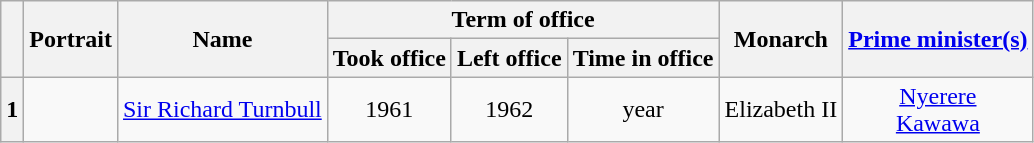<table class="wikitable" style="text-align:center">
<tr>
<th rowspan="2"></th>
<th rowspan="2">Portrait</th>
<th rowspan="2">Name<br></th>
<th colspan="3">Term of office</th>
<th rowspan="2">Monarch</th>
<th rowspan="2"><a href='#'>Prime minister(s)</a></th>
</tr>
<tr>
<th>Took office</th>
<th>Left office</th>
<th>Time in office</th>
</tr>
<tr>
<th>1</th>
<td></td>
<td><a href='#'>Sir Richard Turnbull</a><br></td>
<td> 1961</td>
<td> 1962</td>
<td> year</td>
<td>Elizabeth II</td>
<td><a href='#'>Nyerere</a><br><a href='#'>Kawawa</a></td>
</tr>
</table>
